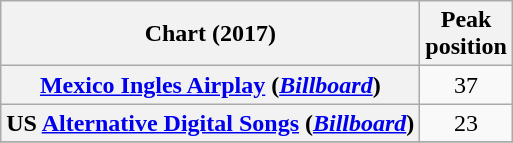<table class="wikitable sortable plainrowheaders" style="text-align:center">
<tr>
<th scope="col">Chart (2017)</th>
<th scope="col">Peak<br>position</th>
</tr>
<tr>
<th scope="row"><a href='#'>Mexico Ingles Airplay</a> (<em><a href='#'>Billboard</a></em>)</th>
<td>37</td>
</tr>
<tr>
<th scope="row">US <a href='#'>Alternative Digital Songs</a> (<em><a href='#'>Billboard</a></em>)</th>
<td>23</td>
</tr>
<tr>
</tr>
</table>
